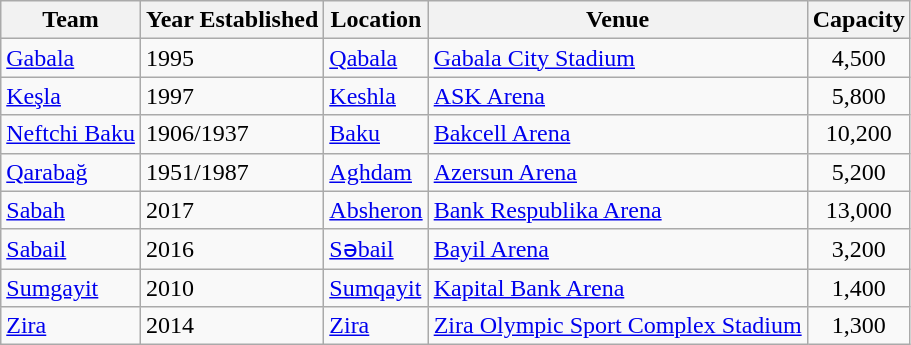<table class="wikitable sortable">
<tr>
<th>Team</th>
<th>Year Established</th>
<th>Location</th>
<th>Venue</th>
<th>Capacity</th>
</tr>
<tr>
<td><a href='#'>Gabala</a></td>
<td>1995</td>
<td><a href='#'>Qabala</a></td>
<td><a href='#'>Gabala City Stadium</a></td>
<td align="center">4,500</td>
</tr>
<tr>
<td><a href='#'>Keşla</a></td>
<td>1997</td>
<td><a href='#'>Keshla</a></td>
<td><a href='#'>ASK Arena</a></td>
<td align="center">5,800</td>
</tr>
<tr>
<td><a href='#'>Neftchi Baku</a></td>
<td>1906/1937</td>
<td><a href='#'>Baku</a></td>
<td><a href='#'>Bakcell Arena</a></td>
<td align="center">10,200</td>
</tr>
<tr>
<td><a href='#'>Qarabağ</a></td>
<td>1951/1987</td>
<td><a href='#'>Aghdam</a></td>
<td><a href='#'>Azersun Arena</a></td>
<td align="center">5,200</td>
</tr>
<tr>
<td><a href='#'>Sabah</a></td>
<td>2017</td>
<td><a href='#'>Absheron</a></td>
<td><a href='#'>Bank Respublika Arena</a></td>
<td align="center">13,000</td>
</tr>
<tr>
<td><a href='#'>Sabail</a></td>
<td>2016</td>
<td><a href='#'>Səbail</a></td>
<td><a href='#'>Bayil Arena</a></td>
<td align="center">3,200</td>
</tr>
<tr>
<td><a href='#'>Sumgayit</a></td>
<td>2010</td>
<td><a href='#'>Sumqayit</a></td>
<td><a href='#'>Kapital Bank Arena</a></td>
<td align="center">1,400</td>
</tr>
<tr>
<td><a href='#'>Zira</a></td>
<td>2014</td>
<td><a href='#'>Zira</a></td>
<td><a href='#'>Zira Olympic Sport Complex Stadium</a></td>
<td align="center">1,300</td>
</tr>
</table>
